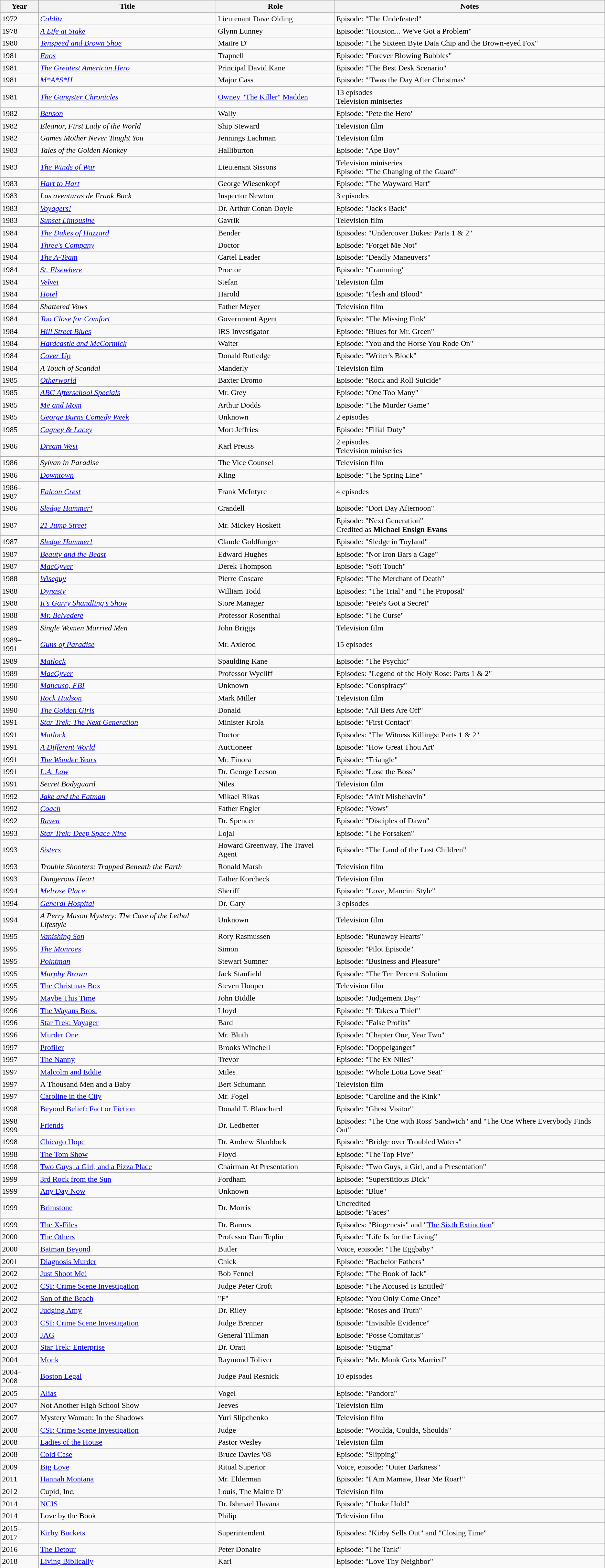<table class="wikitable sortable" width"100%">
<tr>
<th>Year</th>
<th>Title</th>
<th>Role</th>
<th>Notes</th>
</tr>
<tr>
<td>1972</td>
<td><em><a href='#'>Colditz</a></em></td>
<td>Lieutenant Dave Olding</td>
<td>Episode: "The Undefeated"</td>
</tr>
<tr>
<td>1978</td>
<td><em><a href='#'>A Life at Stake</a></em></td>
<td>Glynn Lunney</td>
<td>Episode: "Houston... We've Got a Problem"</td>
</tr>
<tr>
<td>1980</td>
<td><em><a href='#'>Tenspeed and Brown Shoe</a></em></td>
<td>Maitre D'</td>
<td>Episode: "The Sixteen Byte Data Chip and the Brown-eyed Fox"</td>
</tr>
<tr>
<td>1981</td>
<td><em><a href='#'>Enos</a></em></td>
<td>Trapnell</td>
<td>Episode: "Forever Blowing Bubbles"</td>
</tr>
<tr>
<td>1981</td>
<td><em><a href='#'>The Greatest American Hero</a></em></td>
<td>Principal David Kane</td>
<td>Episode: "The Best Desk Scenario"</td>
</tr>
<tr>
<td>1981</td>
<td><em><a href='#'>M*A*S*H</a></em></td>
<td>Major Cass</td>
<td>Episode: "'Twas the Day After Christmas"</td>
</tr>
<tr>
<td>1981</td>
<td><em><a href='#'>The Gangster Chronicles</a></em></td>
<td><a href='#'>Owney "The Killer" Madden</a></td>
<td>13 episodes<br>Television miniseries</td>
</tr>
<tr>
<td>1982</td>
<td><em><a href='#'>Benson</a></em></td>
<td>Wally</td>
<td>Episode: "Pete the Hero"</td>
</tr>
<tr>
<td>1982</td>
<td><em>Eleanor, First Lady of the World</em></td>
<td>Ship Steward</td>
<td>Television film</td>
</tr>
<tr>
<td>1982</td>
<td><em>Games Mother Never Taught You</em></td>
<td>Jennings Lachman</td>
<td>Television film</td>
</tr>
<tr>
<td>1983</td>
<td><em>Tales of the Golden Monkey</em></td>
<td>Halliburton</td>
<td>Episode: "Ape Boy"</td>
</tr>
<tr>
<td>1983</td>
<td><em><a href='#'>The Winds of War</a></em></td>
<td>Lieutenant Sissons</td>
<td>Television miniseries<br>Episode: "The Changing of the Guard"</td>
</tr>
<tr>
<td>1983</td>
<td><em><a href='#'>Hart to Hart</a></em></td>
<td>George Wiesenkopf</td>
<td>Episode: "The Wayward Hart"</td>
</tr>
<tr>
<td>1983</td>
<td><em>Las aventuras de Frank Buck</em></td>
<td>Inspector Newton</td>
<td>3 episodes</td>
</tr>
<tr>
<td>1983</td>
<td><em><a href='#'>Voyagers!</a></em></td>
<td>Dr. Arthur Conan Doyle</td>
<td>Episode: "Jack's Back"</td>
</tr>
<tr>
<td>1983</td>
<td><em><a href='#'>Sunset Limousine</a></em></td>
<td>Gavrik</td>
<td>Television film</td>
</tr>
<tr>
<td>1984</td>
<td><em><a href='#'>The Dukes of Hazzard</a></em></td>
<td>Bender</td>
<td>Episodes: "Undercover Dukes: Parts 1 & 2"</td>
</tr>
<tr>
<td>1984</td>
<td><em><a href='#'>Three's Company</a></em></td>
<td>Doctor</td>
<td>Episode: "Forget Me Not"</td>
</tr>
<tr>
<td>1984</td>
<td><em><a href='#'>The A-Team</a></em></td>
<td>Cartel Leader</td>
<td>Episode: "Deadly Maneuvers"</td>
</tr>
<tr>
<td>1984</td>
<td><em><a href='#'>St. Elsewhere</a></em></td>
<td>Proctor</td>
<td>Episode: "Cramming"</td>
</tr>
<tr>
<td>1984</td>
<td><em><a href='#'>Velvet</a></em></td>
<td>Stefan</td>
<td>Television film</td>
</tr>
<tr>
<td>1984</td>
<td><em><a href='#'>Hotel</a></em></td>
<td>Harold</td>
<td>Episode: "Flesh and Blood"</td>
</tr>
<tr>
<td>1984</td>
<td><em>Shattered Vows</em></td>
<td>Father Meyer</td>
<td>Television film</td>
</tr>
<tr>
<td>1984</td>
<td><em><a href='#'>Too Close for Comfort</a></em></td>
<td>Government Agent</td>
<td>Episode: "The Missing Fink"</td>
</tr>
<tr>
<td>1984</td>
<td><em><a href='#'>Hill Street Blues</a></em></td>
<td>IRS Investigator</td>
<td>Episode: "Blues for Mr. Green"</td>
</tr>
<tr>
<td>1984</td>
<td><em><a href='#'>Hardcastle and McCormick</a></em></td>
<td>Waiter</td>
<td>Episode: "You and the Horse You Rode On"</td>
</tr>
<tr>
<td>1984</td>
<td><em><a href='#'>Cover Up</a></em></td>
<td>Donald Rutledge</td>
<td>Episode: "Writer's Block"</td>
</tr>
<tr>
<td>1984</td>
<td><em>A Touch of Scandal</em></td>
<td>Manderly</td>
<td>Television film</td>
</tr>
<tr>
<td>1985</td>
<td><em><a href='#'>Otherworld</a></em></td>
<td>Baxter Dromo</td>
<td>Episode: "Rock and Roll Suicide"</td>
</tr>
<tr>
<td>1985</td>
<td><em><a href='#'>ABC Afterschool Specials</a></em></td>
<td>Mr. Grey</td>
<td>Episode: "One Too Many"</td>
</tr>
<tr>
<td>1985</td>
<td><em><a href='#'>Me and Mom</a></em></td>
<td>Arthur Dodds</td>
<td>Episode: "The Murder Game"</td>
</tr>
<tr>
<td>1985</td>
<td><em><a href='#'>George Burns Comedy Week</a></em></td>
<td>Unknown</td>
<td>2 episodes</td>
</tr>
<tr>
<td>1985</td>
<td><em><a href='#'>Cagney & Lacey</a></em></td>
<td>Mort Jeffries</td>
<td>Episode: "Filial Duty"</td>
</tr>
<tr>
<td>1986</td>
<td><em><a href='#'>Dream West</a></em></td>
<td>Karl Preuss</td>
<td>2 episodes<br>Television miniseries</td>
</tr>
<tr>
<td>1986</td>
<td><em>Sylvan in Paradise</em></td>
<td>The Vice Counsel</td>
<td>Television film</td>
</tr>
<tr>
<td>1986</td>
<td><em><a href='#'>Downtown</a></em></td>
<td>Kling</td>
<td>Episode: "The Spring Line"</td>
</tr>
<tr>
<td>1986–1987</td>
<td><em><a href='#'>Falcon Crest</a></em></td>
<td>Frank McIntyre</td>
<td>4 episodes</td>
</tr>
<tr>
<td>1986</td>
<td><em><a href='#'>Sledge Hammer!</a></em></td>
<td>Crandell</td>
<td>Episode: "Dori Day Afternoon"</td>
</tr>
<tr>
<td>1987</td>
<td><em><a href='#'>21 Jump Street</a></em></td>
<td>Mr. Mickey Hoskett</td>
<td>Episode: "Next Generation"<br>Credited as <strong>Michael Ensign Evans</strong></td>
</tr>
<tr>
<td>1987</td>
<td><em><a href='#'>Sledge Hammer!</a></em></td>
<td>Claude Goldfunger</td>
<td>Episode: "Sledge in Toyland"</td>
</tr>
<tr>
<td>1987</td>
<td><em><a href='#'>Beauty and the Beast</a></em></td>
<td>Edward Hughes</td>
<td>Episode: "Nor Iron Bars a Cage"</td>
</tr>
<tr>
<td>1987</td>
<td><em><a href='#'>MacGyver</a></em></td>
<td>Derek Thompson</td>
<td>Episode: "Soft Touch"</td>
</tr>
<tr>
<td>1988</td>
<td><em><a href='#'>Wiseguy</a></em></td>
<td>Pierre Coscare</td>
<td>Episode: "The Merchant of Death"</td>
</tr>
<tr>
<td>1988</td>
<td><em><a href='#'>Dynasty</a></em></td>
<td>William Todd</td>
<td>Episodes: "The Trial" and "The Proposal"</td>
</tr>
<tr>
<td>1988</td>
<td><em><a href='#'>It's Garry Shandling's Show</a></em></td>
<td>Store Manager</td>
<td>Episode: "Pete's Got a Secret"</td>
</tr>
<tr>
<td>1988</td>
<td><em><a href='#'>Mr. Belvedere</a></em></td>
<td>Professor Rosenthal</td>
<td>Episode: "The Curse"</td>
</tr>
<tr>
<td>1989</td>
<td><em>Single Women Married Men</em></td>
<td>John Briggs</td>
<td>Television film</td>
</tr>
<tr>
<td>1989–1991</td>
<td><em><a href='#'>Guns of Paradise</a></em></td>
<td>Mr. Axlerod</td>
<td>15 episodes</td>
</tr>
<tr>
<td>1989</td>
<td><em><a href='#'>Matlock</a></em></td>
<td>Spaulding Kane</td>
<td>Episode: "The Psychic"</td>
</tr>
<tr>
<td>1989</td>
<td><em><a href='#'>MacGyver</a></em></td>
<td>Professor Wycliff</td>
<td>Episodes: "Legend of the Holy Rose: Parts 1 & 2"</td>
</tr>
<tr>
<td>1990</td>
<td><em><a href='#'>Mancuso, FBI</a></em></td>
<td>Unknown</td>
<td>Episode: "Conspiracy"</td>
</tr>
<tr>
<td>1990</td>
<td><em><a href='#'>Rock Hudson</a></em></td>
<td>Mark Miller</td>
<td>Television film</td>
</tr>
<tr>
<td>1990</td>
<td><em><a href='#'>The Golden Girls</a></em></td>
<td>Donald</td>
<td>Episode: "All Bets Are Off"</td>
</tr>
<tr>
<td>1991</td>
<td><em><a href='#'>Star Trek: The Next Generation</a></em></td>
<td>Minister Krola</td>
<td>Episode: "First Contact"</td>
</tr>
<tr>
<td>1991</td>
<td><em><a href='#'>Matlock</a></em></td>
<td>Doctor</td>
<td>Episodes: "The Witness Killings: Parts 1 & 2"</td>
</tr>
<tr>
<td>1991</td>
<td><em><a href='#'>A Different World</a></em></td>
<td>Auctioneer</td>
<td>Episode: "How Great Thou Art"</td>
</tr>
<tr>
<td>1991</td>
<td><em><a href='#'>The Wonder Years</a></em></td>
<td>Mr. Finora</td>
<td>Episode: "Triangle"</td>
</tr>
<tr>
<td>1991</td>
<td><em><a href='#'>L.A. Law</a></em></td>
<td>Dr. George Leeson</td>
<td>Episode: "Lose the Boss"</td>
</tr>
<tr>
<td>1991</td>
<td><em>Secret Bodyguard</em></td>
<td>Niles</td>
<td>Television film</td>
</tr>
<tr>
<td>1992</td>
<td><em><a href='#'>Jake and the Fatman</a></em></td>
<td>Mikael Rikas</td>
<td>Episode: "Ain't Misbehavin'"</td>
</tr>
<tr>
<td>1992</td>
<td><em><a href='#'>Coach</a></em></td>
<td>Father Engler</td>
<td>Episode: "Vows"</td>
</tr>
<tr>
<td>1992</td>
<td><em><a href='#'>Raven</a></em></td>
<td>Dr. Spencer</td>
<td>Episode: "Disciples of Dawn"</td>
</tr>
<tr>
<td>1993</td>
<td><em><a href='#'>Star Trek: Deep Space Nine</a></em></td>
<td>Lojal</td>
<td>Episode: "The Forsaken"</td>
</tr>
<tr>
<td>1993</td>
<td><em><a href='#'>Sisters</a></em></td>
<td>Howard Greenway, The Travel Agent</td>
<td>Episode: "The Land of the Lost Children"</td>
</tr>
<tr>
<td>1993</td>
<td><em>Trouble Shooters: Trapped Beneath the Earth</em></td>
<td>Ronald Marsh</td>
<td>Television film</td>
</tr>
<tr>
<td>1993</td>
<td><em>Dangerous Heart</em></td>
<td>Father Korcheck</td>
<td>Television film</td>
</tr>
<tr>
<td>1994</td>
<td><em><a href='#'>Melrose Place</a></em></td>
<td>Sheriff</td>
<td>Episode: "Love, Mancini Style"</td>
</tr>
<tr>
<td>1994</td>
<td><em><a href='#'>General Hospital</a></em></td>
<td>Dr. Gary</td>
<td>3 episodes</td>
</tr>
<tr>
<td>1994</td>
<td><em>A Perry Mason Mystery: The Case of the Lethal Lifestyle</em></td>
<td>Unknown</td>
<td>Television film</td>
</tr>
<tr>
<td>1995</td>
<td><em><a href='#'>Vanishing Son</a></em></td>
<td>Rory Rasmussen</td>
<td>Episode: "Runaway Hearts"</td>
</tr>
<tr>
<td>1995</td>
<td><em><a href='#'>The Monroes</a></em></td>
<td>Simon</td>
<td>Episode: "Pilot Episode"</td>
</tr>
<tr>
<td>1995</td>
<td><em><a href='#'>Pointman</a></em></td>
<td>Stewart Sumner</td>
<td>Episode: "Business and Pleasure"</td>
</tr>
<tr>
<td>1995</td>
<td><em><a href='#'>Murphy Brown</a></em></td>
<td>Jack Stanfield</td>
<td>Episode: "The Ten Percent Solution<em></td>
</tr>
<tr>
<td>1995</td>
<td></em><a href='#'>The Christmas Box</a><em></td>
<td>Steven Hooper</td>
<td>Television film</td>
</tr>
<tr>
<td>1995</td>
<td></em><a href='#'>Maybe This Time</a><em></td>
<td>John Biddle</td>
<td>Episode: "Judgement Day"</td>
</tr>
<tr>
<td>1996</td>
<td></em><a href='#'>The Wayans Bros.</a><em></td>
<td>Lloyd</td>
<td>Episode: "It Takes a Thief"</td>
</tr>
<tr>
<td>1996</td>
<td></em><a href='#'>Star Trek: Voyager</a><em></td>
<td>Bard</td>
<td>Episode: "False Profits"</td>
</tr>
<tr>
<td>1996</td>
<td></em><a href='#'>Murder One</a><em></td>
<td>Mr. Bluth</td>
<td>Episode: "Chapter One, Year Two"</td>
</tr>
<tr>
<td>1997</td>
<td></em><a href='#'>Profiler</a><em></td>
<td>Brooks Winchell</td>
<td>Episode: "Doppelganger"</td>
</tr>
<tr>
<td>1997</td>
<td></em><a href='#'>The Nanny</a><em></td>
<td>Trevor</td>
<td>Episode: "The Ex-Niles"</td>
</tr>
<tr>
</tr>
<tr>
<td>1997</td>
<td></em><a href='#'>Malcolm and Eddie</a><em></td>
<td>Miles</td>
<td>Episode: "Whole Lotta Love Seat"</td>
</tr>
<tr>
<td>1997</td>
<td></em>A Thousand Men and a Baby<em></td>
<td>Bert Schumann</td>
<td>Television film</td>
</tr>
<tr>
<td>1997</td>
<td></em><a href='#'>Caroline in the City</a><em></td>
<td>Mr. Fogel</td>
<td>Episode: "Caroline and the Kink"</td>
</tr>
<tr>
<td>1998</td>
<td></em><a href='#'>Beyond Belief: Fact or Fiction</a><em></td>
<td>Donald T. Blanchard</td>
<td>Episode: "Ghost Visitor"</td>
</tr>
<tr>
<td>1998–1999</td>
<td></em><a href='#'>Friends</a><em></td>
<td>Dr. Ledbetter</td>
<td>Episodes: "The One with Ross' Sandwich" and "The One Where Everybody Finds Out"</td>
</tr>
<tr>
<td>1998</td>
<td></em><a href='#'>Chicago Hope</a><em></td>
<td>Dr. Andrew Shaddock</td>
<td>Episode: "Bridge over Troubled Waters"</td>
</tr>
<tr>
<td>1998</td>
<td></em><a href='#'>The Tom Show</a><em></td>
<td>Floyd</td>
<td>Episode: "The Top Five"</td>
</tr>
<tr>
<td>1998</td>
<td></em><a href='#'>Two Guys, a Girl, and a Pizza Place</a><em></td>
<td>Chairman At Presentation</td>
<td>Episode: "Two Guys, a Girl, and a Presentation"</td>
</tr>
<tr>
<td>1999</td>
<td></em><a href='#'>3rd Rock from the Sun</a><em></td>
<td>Fordham</td>
<td>Episode: "Superstitious Dick"</td>
</tr>
<tr>
<td>1999</td>
<td></em><a href='#'>Any Day Now</a><em></td>
<td>Unknown</td>
<td>Episode: "Blue"</td>
</tr>
<tr>
<td>1999</td>
<td></em><a href='#'>Brimstone</a><em></td>
<td>Dr. Morris</td>
<td>Uncredited <br>Episode: "Faces"</td>
</tr>
<tr>
<td>1999</td>
<td></em><a href='#'>The X-Files</a><em></td>
<td>Dr. Barnes</td>
<td>Episodes: "Biogenesis" and "<a href='#'>The Sixth Extinction</a>"</td>
</tr>
<tr>
<td>2000</td>
<td></em><a href='#'>The Others</a><em></td>
<td>Professor Dan Teplin</td>
<td>Episode: "Life Is for the Living"</td>
</tr>
<tr>
<td>2000</td>
<td></em><a href='#'>Batman Beyond</a><em></td>
<td>Butler</td>
<td>Voice, episode: "The Eggbaby"</td>
</tr>
<tr>
<td>2001</td>
<td></em><a href='#'>Diagnosis Murder</a><em></td>
<td>Chick</td>
<td>Episode: "Bachelor Fathers"</td>
</tr>
<tr>
<td>2002</td>
<td></em><a href='#'>Just Shoot Me!</a><em></td>
<td>Bob Fennel</td>
<td>Episode: "The Book of Jack"</td>
</tr>
<tr>
<td>2002</td>
<td></em><a href='#'>CSI: Crime Scene Investigation</a><em></td>
<td>Judge Peter Croft</td>
<td>Episode: "The Accused Is Entitled"</td>
</tr>
<tr>
<td>2002</td>
<td></em><a href='#'>Son of the Beach</a><em></td>
<td>"F"</td>
<td>Episode: "You Only Come Once"</td>
</tr>
<tr>
<td>2002</td>
<td></em><a href='#'>Judging Amy</a><em></td>
<td>Dr. Riley</td>
<td>Episode: "Roses and Truth"</td>
</tr>
<tr>
<td>2003</td>
<td></em><a href='#'>CSI: Crime Scene Investigation</a><em></td>
<td>Judge Brenner</td>
<td>Episode: "Invisible Evidence"</td>
</tr>
<tr>
<td>2003</td>
<td></em><a href='#'>JAG</a><em></td>
<td>General Tillman</td>
<td>Episode: "Posse Comitatus"</td>
</tr>
<tr>
<td>2003</td>
<td></em><a href='#'>Star Trek: Enterprise</a><em></td>
<td>Dr. Oratt</td>
<td>Episode: "Stigma"</td>
</tr>
<tr>
<td>2004</td>
<td></em><a href='#'>Monk</a><em></td>
<td>Raymond Toliver</td>
<td>Episode: "Mr. Monk Gets Married"</td>
</tr>
<tr>
<td>2004–2008</td>
<td></em><a href='#'>Boston Legal</a><em></td>
<td>Judge Paul Resnick</td>
<td>10 episodes</td>
</tr>
<tr>
<td>2005</td>
<td></em><a href='#'>Alias</a><em></td>
<td>Vogel</td>
<td>Episode: "Pandora"</td>
</tr>
<tr>
<td>2007</td>
<td></em>Not Another High School Show<em></td>
<td>Jeeves</td>
<td>Television film</td>
</tr>
<tr>
<td>2007</td>
<td></em>Mystery Woman: In the Shadows<em></td>
<td>Yuri Slipchenko</td>
<td>Television film</td>
</tr>
<tr>
<td>2008</td>
<td></em><a href='#'>CSI: Crime Scene Investigation</a><em></td>
<td>Judge</td>
<td>Episode: "Woulda, Coulda, Shoulda"</td>
</tr>
<tr>
<td>2008</td>
<td></em><a href='#'>Ladies of the House</a><em></td>
<td>Pastor Wesley</td>
<td>Television film</td>
</tr>
<tr>
<td>2008</td>
<td></em><a href='#'>Cold Case</a><em></td>
<td>Bruce Davies '08</td>
<td>Episode: "Slipping"</td>
</tr>
<tr>
<td>2009</td>
<td></em><a href='#'>Big Love</a><em></td>
<td>Ritual Superior</td>
<td>Voice, episode: "Outer Darkness"</td>
</tr>
<tr>
<td>2011</td>
<td></em><a href='#'>Hannah Montana</a><em></td>
<td>Mr. Elderman</td>
<td>Episode: "I Am Mamaw, Hear Me Roar!"</td>
</tr>
<tr>
<td>2012</td>
<td></em>Cupid, Inc.<em></td>
<td>Louis, The Maitre D'</td>
<td>Television film</td>
</tr>
<tr>
<td>2014</td>
<td></em><a href='#'>NCIS</a><em></td>
<td>Dr. Ishmael Havana</td>
<td>Episode: "Choke Hold"</td>
</tr>
<tr>
<td>2014</td>
<td></em>Love by the Book<em></td>
<td>Philip</td>
<td>Television film</td>
</tr>
<tr>
<td>2015–2017</td>
<td></em><a href='#'>Kirby Buckets</a><em></td>
<td>Superintendent</td>
<td>Episodes: "Kirby Sells Out" and "Closing Time"</td>
</tr>
<tr>
<td>2016</td>
<td></em><a href='#'>The Detour</a><em></td>
<td>Peter Donaire</td>
<td>Episode: "The Tank"</td>
</tr>
<tr>
<td>2018</td>
<td></em><a href='#'>Living Biblically</a><em></td>
<td>Karl</td>
<td>Episode: "Love Thy Neighbor"</td>
</tr>
</table>
